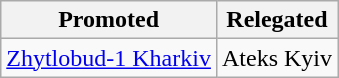<table class="wikitable">
<tr>
<th>Promoted</th>
<th>Relegated</th>
</tr>
<tr>
<td><a href='#'>Zhytlobud-1 Kharkiv</a> </td>
<td>Ateks Kyiv</td>
</tr>
</table>
